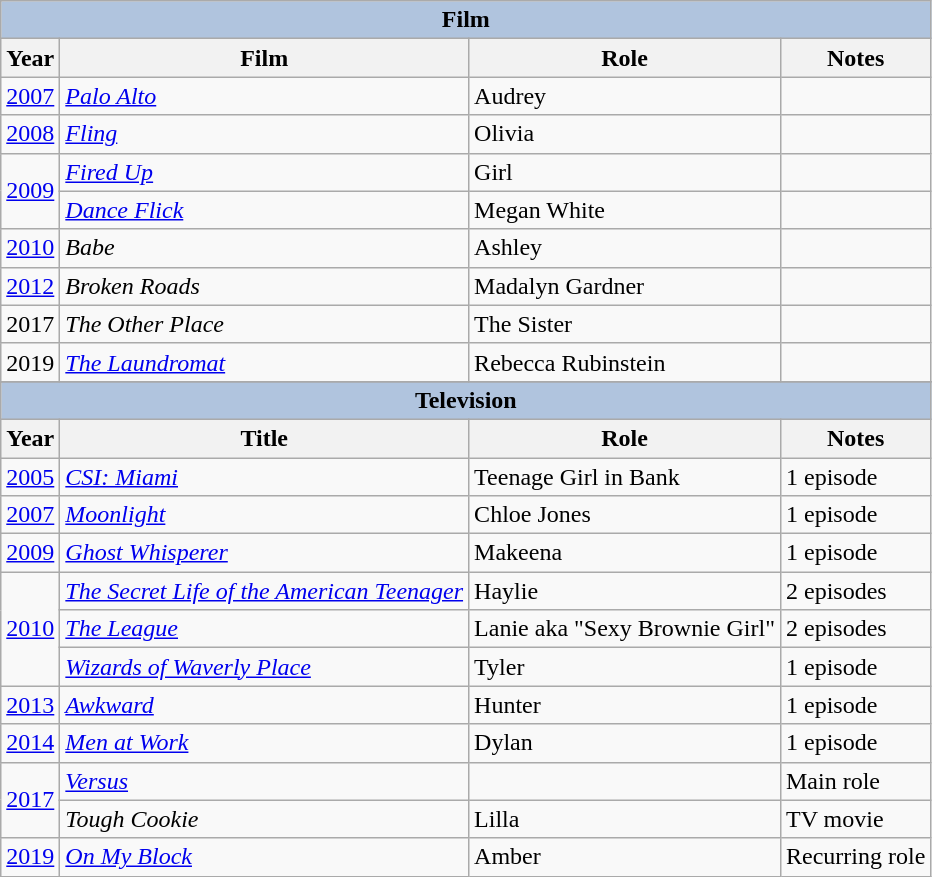<table class="wikitable">
<tr>
<th colspan="4" style="background: LightSteelBlue;">Film</th>
</tr>
<tr>
<th>Year</th>
<th>Film</th>
<th>Role</th>
<th>Notes</th>
</tr>
<tr>
<td><a href='#'>2007</a></td>
<td><em><a href='#'>Palo Alto</a></em></td>
<td>Audrey</td>
<td></td>
</tr>
<tr>
<td><a href='#'>2008</a></td>
<td><em><a href='#'>Fling</a></em></td>
<td>Olivia</td>
<td></td>
</tr>
<tr>
<td rowspan="2"><a href='#'>2009</a></td>
<td><em><a href='#'>Fired Up</a></em></td>
<td>Girl</td>
<td></td>
</tr>
<tr>
<td><em><a href='#'>Dance Flick</a></em></td>
<td>Megan White</td>
<td></td>
</tr>
<tr>
<td><a href='#'>2010</a></td>
<td><em>Babe</em></td>
<td>Ashley</td>
<td></td>
</tr>
<tr>
<td><a href='#'>2012</a></td>
<td><em>Broken Roads</em></td>
<td>Madalyn Gardner</td>
<td></td>
</tr>
<tr>
<td>2017</td>
<td><em>The Other Place</em></td>
<td>The Sister</td>
<td></td>
</tr>
<tr>
<td>2019</td>
<td><em><a href='#'>The Laundromat</a></em></td>
<td>Rebecca Rubinstein</td>
<td></td>
</tr>
<tr>
</tr>
<tr>
<th colspan="4" style="background: LightSteelBlue;">Television</th>
</tr>
<tr>
<th>Year</th>
<th>Title</th>
<th>Role</th>
<th>Notes</th>
</tr>
<tr>
<td><a href='#'>2005</a></td>
<td><em><a href='#'>CSI: Miami</a></em></td>
<td>Teenage Girl in Bank</td>
<td>1 episode</td>
</tr>
<tr>
<td><a href='#'>2007</a></td>
<td><em><a href='#'>Moonlight</a></em></td>
<td>Chloe Jones</td>
<td>1 episode</td>
</tr>
<tr>
<td><a href='#'>2009</a></td>
<td><em><a href='#'>Ghost Whisperer</a></em></td>
<td>Makeena</td>
<td>1 episode</td>
</tr>
<tr>
<td rowspan=3><a href='#'>2010</a></td>
<td><em><a href='#'>The Secret Life of the American Teenager</a></em></td>
<td>Haylie</td>
<td>2 episodes</td>
</tr>
<tr>
<td><em><a href='#'>The League</a></em></td>
<td>Lanie aka "Sexy Brownie Girl"</td>
<td>2 episodes</td>
</tr>
<tr>
<td><em><a href='#'>Wizards of Waverly Place</a></em></td>
<td>Tyler</td>
<td>1 episode</td>
</tr>
<tr>
<td><a href='#'>2013</a></td>
<td><em><a href='#'>Awkward</a></em></td>
<td>Hunter</td>
<td>1 episode</td>
</tr>
<tr>
<td><a href='#'>2014</a></td>
<td><em><a href='#'>Men at Work</a></em></td>
<td>Dylan</td>
<td>1 episode</td>
</tr>
<tr>
<td rowspan="2"><a href='#'>2017</a></td>
<td><em><a href='#'>Versus</a></em></td>
<td></td>
<td>Main role</td>
</tr>
<tr>
<td><em>Tough Cookie</em></td>
<td>Lilla</td>
<td>TV movie</td>
</tr>
<tr>
<td><a href='#'>2019</a></td>
<td><em><a href='#'>On My Block</a></em></td>
<td>Amber</td>
<td>Recurring role</td>
</tr>
</table>
